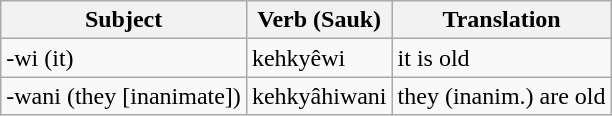<table class="wikitable">
<tr>
<th>Subject</th>
<th>Verb (Sauk)</th>
<th>Translation</th>
</tr>
<tr>
<td>-wi (it)</td>
<td>kehkyêwi</td>
<td>it is old</td>
</tr>
<tr>
<td>-wani (they [inanimate])</td>
<td>kehkyâhiwani</td>
<td>they (inanim.) are old</td>
</tr>
</table>
